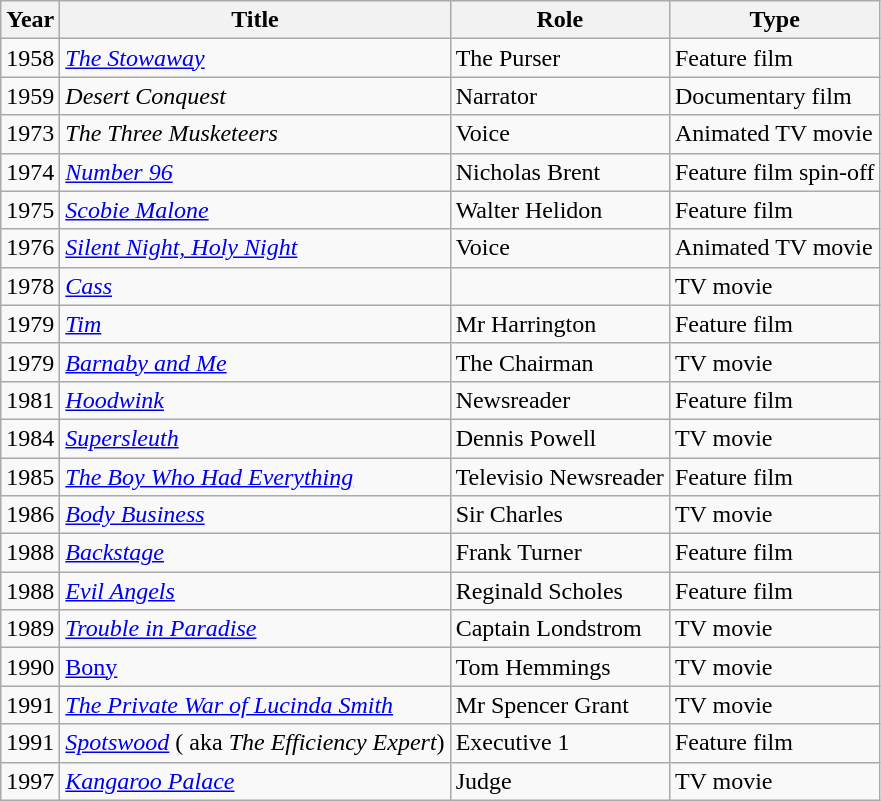<table class="wikitable">
<tr>
<th>Year</th>
<th>Title</th>
<th>Role</th>
<th>Type</th>
</tr>
<tr>
<td>1958</td>
<td><em><a href='#'>The Stowaway</a></em></td>
<td>The Purser</td>
<td>Feature film</td>
</tr>
<tr>
<td>1959</td>
<td><em>Desert Conquest</em></td>
<td>Narrator</td>
<td>Documentary film</td>
</tr>
<tr>
<td>1973</td>
<td><em>The Three Musketeers</em></td>
<td>Voice</td>
<td>Animated TV movie</td>
</tr>
<tr>
<td>1974</td>
<td><em><a href='#'>Number 96</a></em></td>
<td>Nicholas Brent</td>
<td>Feature film spin-off</td>
</tr>
<tr>
<td>1975</td>
<td><em><a href='#'>Scobie Malone</a></em></td>
<td>Walter Helidon</td>
<td>Feature film</td>
</tr>
<tr>
<td>1976</td>
<td><em><a href='#'>Silent Night, Holy Night</a></em></td>
<td>Voice</td>
<td>Animated TV movie</td>
</tr>
<tr>
<td>1978</td>
<td><em><a href='#'>Cass</a></em></td>
<td></td>
<td>TV movie</td>
</tr>
<tr>
<td>1979</td>
<td><em><a href='#'>Tim</a></em></td>
<td>Mr Harrington</td>
<td>Feature film</td>
</tr>
<tr>
<td>1979</td>
<td><em><a href='#'>Barnaby and Me</a></em></td>
<td>The Chairman</td>
<td>TV movie</td>
</tr>
<tr>
<td>1981</td>
<td><em><a href='#'>Hoodwink</a></em></td>
<td>Newsreader</td>
<td>Feature film</td>
</tr>
<tr>
<td>1984</td>
<td><em><a href='#'>Supersleuth</a></em></td>
<td>Dennis Powell</td>
<td>TV movie</td>
</tr>
<tr>
<td>1985</td>
<td><em><a href='#'>The Boy Who Had Everything</a></em></td>
<td>Televisio Newsreader</td>
<td>Feature film</td>
</tr>
<tr>
<td>1986</td>
<td><em><a href='#'>Body Business</a></em></td>
<td>Sir Charles</td>
<td>TV movie</td>
</tr>
<tr>
<td>1988</td>
<td><em><a href='#'>Backstage</a></em></td>
<td>Frank Turner</td>
<td>Feature film</td>
</tr>
<tr>
<td>1988</td>
<td><em><a href='#'>Evil Angels</a></em></td>
<td>Reginald Scholes</td>
<td>Feature film</td>
</tr>
<tr>
<td>1989</td>
<td><em><a href='#'>Trouble in Paradise</a></em></td>
<td>Captain Londstrom</td>
<td>TV movie</td>
</tr>
<tr>
<td>1990</td>
<td><a href='#'>Bony</a></td>
<td>Tom Hemmings</td>
<td>TV movie</td>
</tr>
<tr>
<td>1991</td>
<td><em><a href='#'>The Private War of Lucinda Smith</a></em></td>
<td>Mr Spencer Grant</td>
<td>TV movie</td>
</tr>
<tr>
<td>1991</td>
<td><em><a href='#'>Spotswood</a></em> ( aka <em>The Efficiency Expert</em>)</td>
<td>Executive 1</td>
<td>Feature film</td>
</tr>
<tr>
<td>1997</td>
<td><em><a href='#'>Kangaroo Palace</a></em></td>
<td>Judge</td>
<td>TV movie</td>
</tr>
</table>
